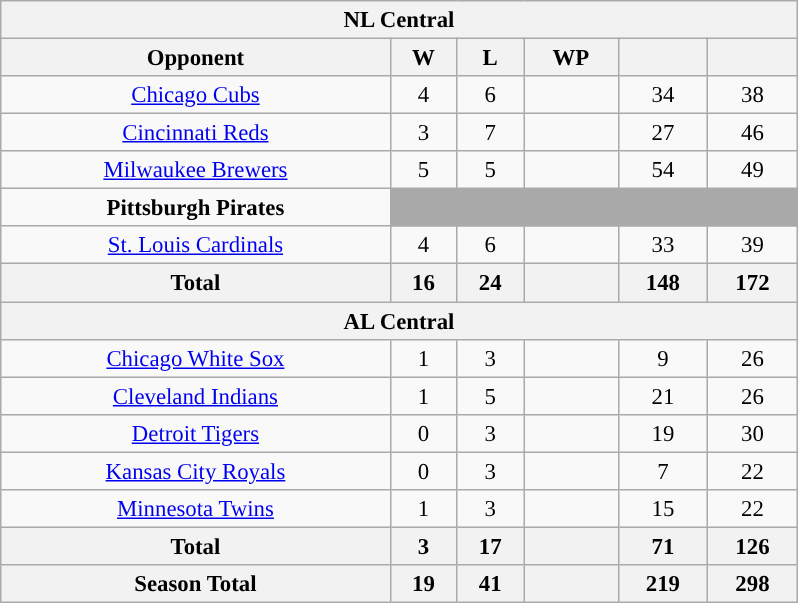<table class="wikitable" style="margin:1em auto; font-size:95%; text-align:center; width:35em;">
<tr>
<th colspan="7">NL Central</th>
</tr>
<tr>
<th>Opponent</th>
<th>W</th>
<th>L</th>
<th>WP</th>
<th></th>
<th></th>
</tr>
<tr>
<td><a href='#'>Chicago Cubs</a></td>
<td>4</td>
<td>6</td>
<td></td>
<td>34</td>
<td>38</td>
</tr>
<tr>
<td><a href='#'>Cincinnati Reds</a></td>
<td>3</td>
<td>7</td>
<td></td>
<td>27</td>
<td>46</td>
</tr>
<tr>
<td><a href='#'>Milwaukee Brewers</a></td>
<td>5</td>
<td>5</td>
<td></td>
<td>54</td>
<td>49</td>
</tr>
<tr>
<td><strong>Pittsburgh Pirates</strong></td>
<td colspan=5 style="background:darkgray;"></td>
</tr>
<tr>
<td><a href='#'>St. Louis Cardinals</a></td>
<td>4</td>
<td>6</td>
<td></td>
<td>33</td>
<td>39</td>
</tr>
<tr>
<th>Total</th>
<th>16</th>
<th>24</th>
<th></th>
<th>148</th>
<th>172</th>
</tr>
<tr>
<th colspan="7">AL Central</th>
</tr>
<tr>
<td><a href='#'>Chicago White Sox</a></td>
<td>1</td>
<td>3</td>
<td></td>
<td>9</td>
<td>26</td>
</tr>
<tr>
<td><a href='#'>Cleveland Indians</a></td>
<td>1</td>
<td>5</td>
<td></td>
<td>21</td>
<td>26</td>
</tr>
<tr>
<td><a href='#'>Detroit Tigers</a></td>
<td>0</td>
<td>3</td>
<td></td>
<td>19</td>
<td>30</td>
</tr>
<tr>
<td><a href='#'>Kansas City Royals</a></td>
<td>0</td>
<td>3</td>
<td></td>
<td>7</td>
<td>22</td>
</tr>
<tr>
<td><a href='#'>Minnesota Twins</a></td>
<td>1</td>
<td>3</td>
<td></td>
<td>15</td>
<td>22</td>
</tr>
<tr>
<th>Total</th>
<th>3</th>
<th>17</th>
<th></th>
<th>71</th>
<th>126</th>
</tr>
<tr>
<th>Season Total</th>
<th>19</th>
<th>41</th>
<th></th>
<th>219</th>
<th>298</th>
</tr>
</table>
